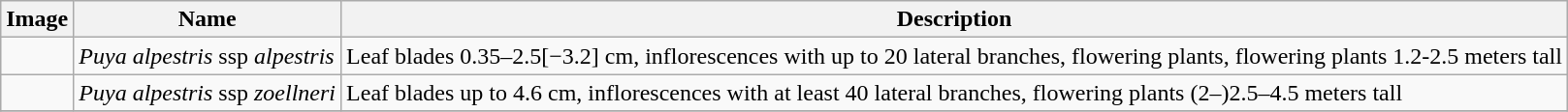<table class="wikitable">
<tr>
<th>Image</th>
<th>Name</th>
<th>Description</th>
</tr>
<tr>
<td></td>
<td><em>Puya alpestris</em> ssp <em> alpestris</em></td>
<td>Leaf blades 0.35–2.5[−3.2] cm, inflorescences with up to 20 lateral branches, flowering plants, flowering plants 1.2-2.5 meters tall</td>
</tr>
<tr>
<td></td>
<td><em>Puya alpestris</em> ssp <em>zoellneri</em> </td>
<td>Leaf blades up to 4.6 cm, inflorescences with at least 40 lateral branches, flowering plants (2–)2.5–4.5 meters tall</td>
</tr>
<tr>
</tr>
</table>
